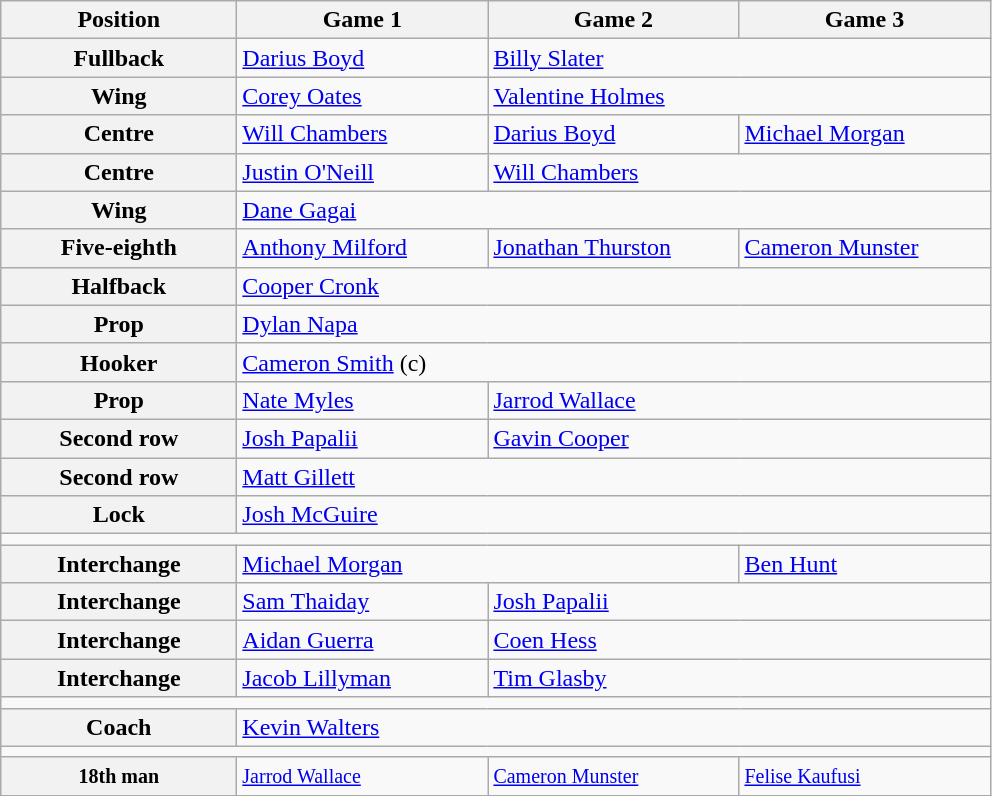<table class="wikitable">
<tr>
<th style="width:150px;">Position</th>
<th style="width:160px;">Game 1</th>
<th style="width:160px;">Game 2</th>
<th style="width:160px;">Game 3</th>
</tr>
<tr>
<th>Fullback</th>
<td colspan="1"> <a href='#'>Darius Boyd</a></td>
<td colspan="2"> <a href='#'>Billy Slater</a></td>
</tr>
<tr>
<th>Wing</th>
<td colspan="1"> <a href='#'>Corey Oates</a></td>
<td colspan="2"> <a href='#'>Valentine Holmes</a></td>
</tr>
<tr>
<th>Centre</th>
<td colspan="1"> <a href='#'>Will Chambers</a></td>
<td colspan="1"> <a href='#'>Darius Boyd</a></td>
<td colspan="1"> <a href='#'>Michael Morgan</a></td>
</tr>
<tr>
<th>Centre</th>
<td colspan="1"> <a href='#'>Justin O'Neill</a></td>
<td colspan="2"> <a href='#'>Will Chambers</a></td>
</tr>
<tr>
<th>Wing</th>
<td colspan="3"> <a href='#'>Dane Gagai</a></td>
</tr>
<tr>
<th>Five-eighth</th>
<td colspan="1"> <a href='#'>Anthony Milford</a></td>
<td colspan="1"> <a href='#'>Jonathan Thurston</a></td>
<td colspan="1"> <a href='#'>Cameron Munster</a></td>
</tr>
<tr>
<th>Halfback</th>
<td colspan="3"> <a href='#'>Cooper Cronk</a></td>
</tr>
<tr>
<th>Prop</th>
<td colspan="3"> <a href='#'>Dylan Napa</a></td>
</tr>
<tr>
<th>Hooker</th>
<td colspan="3"> <a href='#'>Cameron Smith</a> (c)</td>
</tr>
<tr>
<th>Prop</th>
<td colspan="1"> <a href='#'>Nate Myles</a></td>
<td colspan="2"> <a href='#'>Jarrod Wallace</a></td>
</tr>
<tr>
<th>Second row</th>
<td colspan="1"> <a href='#'>Josh Papalii</a></td>
<td colspan="2"> <a href='#'>Gavin Cooper</a></td>
</tr>
<tr>
<th>Second row</th>
<td colspan="3"> <a href='#'>Matt Gillett</a></td>
</tr>
<tr>
<th>Lock</th>
<td colspan="3"> <a href='#'>Josh McGuire</a></td>
</tr>
<tr>
<td colspan="4"></td>
</tr>
<tr>
<th>Interchange</th>
<td colspan="2"> <a href='#'>Michael Morgan</a></td>
<td colspan="1"> <a href='#'>Ben Hunt</a></td>
</tr>
<tr>
<th>Interchange</th>
<td colspan="1"> <a href='#'>Sam Thaiday</a></td>
<td colspan="2"> <a href='#'>Josh Papalii</a></td>
</tr>
<tr>
<th>Interchange</th>
<td colspan="1"> <a href='#'>Aidan Guerra</a></td>
<td colspan="2"> <a href='#'>Coen Hess</a></td>
</tr>
<tr>
<th>Interchange</th>
<td colspan="1"> <a href='#'>Jacob Lillyman</a></td>
<td colspan="2"> <a href='#'>Tim Glasby</a></td>
</tr>
<tr>
<td colspan="4"></td>
</tr>
<tr>
<th>Coach</th>
<td colspan="3"> <a href='#'>Kevin Walters</a></td>
</tr>
<tr>
<td colspan="4"></td>
</tr>
<tr>
<th><small>18th man</small></th>
<td colspan="1"> <small><a href='#'>Jarrod Wallace</a></small></td>
<td colspan="1"> <small><a href='#'>Cameron Munster</a></small></td>
<td colspan="1"> <small><a href='#'>Felise Kaufusi</a></small></td>
</tr>
</table>
